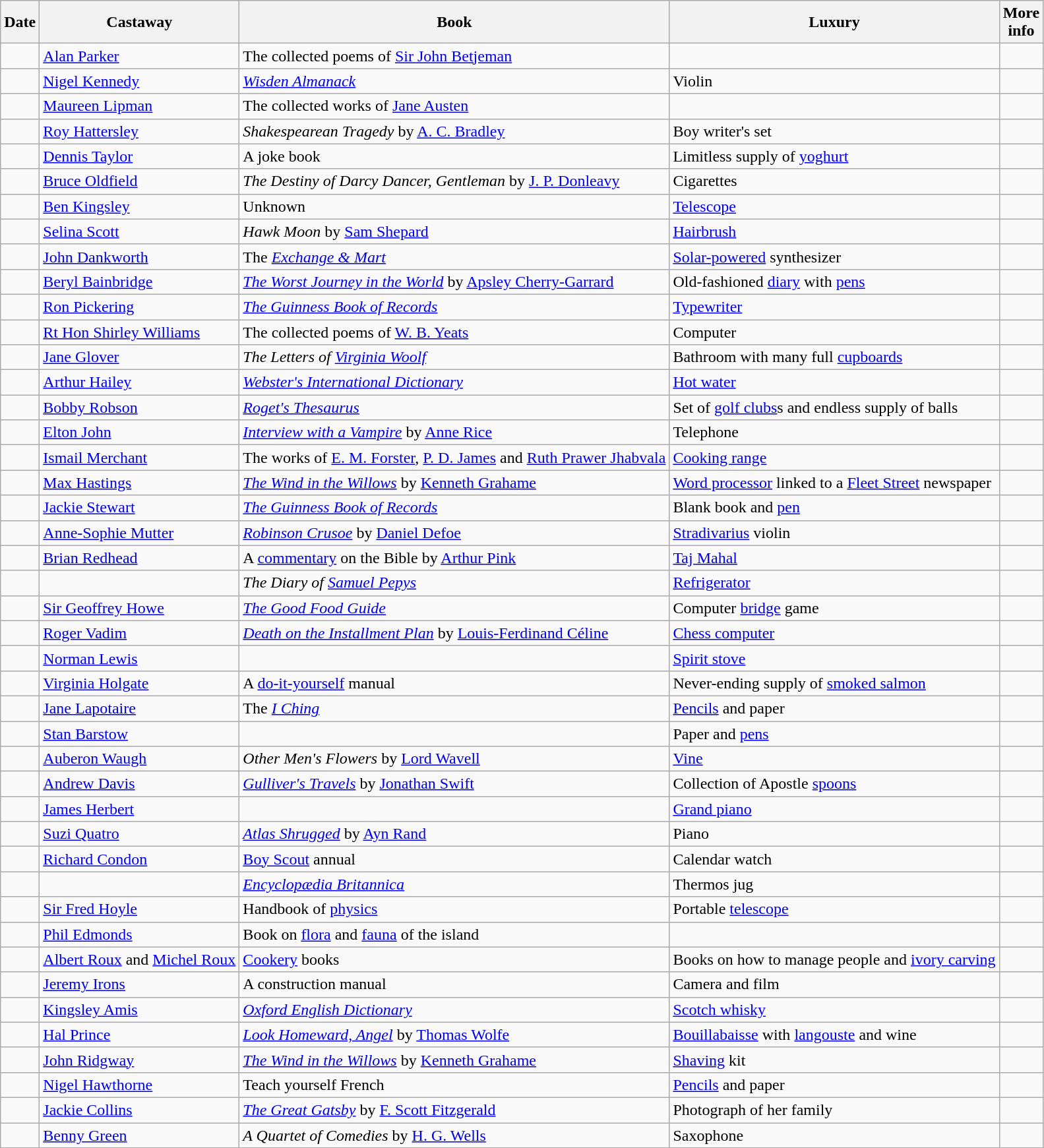<table class="wikitable sortable">
<tr>
<th>Date</th>
<th>Castaway</th>
<th>Book</th>
<th>Luxury</th>
<th class="unsortable">More<br>info</th>
</tr>
<tr>
<td></td>
<td><a href='#'>Alan Parker</a></td>
<td>The collected poems of <a href='#'>Sir John Betjeman</a></td>
<td></td>
<td></td>
</tr>
<tr>
<td></td>
<td><a href='#'>Nigel Kennedy</a></td>
<td><em><a href='#'>Wisden Almanack</a></em></td>
<td>Violin</td>
<td></td>
</tr>
<tr>
<td></td>
<td><a href='#'>Maureen Lipman</a></td>
<td>The collected works of <a href='#'>Jane Austen</a></td>
<td></td>
<td></td>
</tr>
<tr>
<td></td>
<td><a href='#'>Roy Hattersley</a></td>
<td><em>Shakespearean Tragedy</em> by <a href='#'>A. C. Bradley</a></td>
<td>Boy writer's set</td>
<td></td>
</tr>
<tr>
<td></td>
<td><a href='#'>Dennis Taylor</a></td>
<td>A joke book</td>
<td>Limitless supply of <a href='#'>yoghurt</a></td>
<td></td>
</tr>
<tr>
<td></td>
<td><a href='#'>Bruce Oldfield</a></td>
<td><em>The Destiny of Darcy Dancer, Gentleman</em> by <a href='#'>J. P. Donleavy</a></td>
<td>Cigarettes</td>
<td></td>
</tr>
<tr>
<td></td>
<td><a href='#'>Ben Kingsley</a></td>
<td>Unknown</td>
<td><a href='#'>Telescope</a></td>
<td></td>
</tr>
<tr>
<td></td>
<td><a href='#'>Selina Scott</a></td>
<td><em>Hawk Moon</em> by <a href='#'>Sam Shepard</a></td>
<td><a href='#'>Hairbrush</a></td>
<td></td>
</tr>
<tr>
<td></td>
<td><a href='#'>John Dankworth</a></td>
<td>The <em><a href='#'>Exchange & Mart</a></em></td>
<td><a href='#'>Solar-powered</a> synthesizer</td>
<td></td>
</tr>
<tr>
<td></td>
<td><a href='#'>Beryl Bainbridge</a></td>
<td><em><a href='#'>The Worst Journey in the World</a></em> by <a href='#'>Apsley Cherry-Garrard</a></td>
<td>Old-fashioned <a href='#'>diary</a> with <a href='#'>pens</a></td>
<td></td>
</tr>
<tr>
<td></td>
<td><a href='#'>Ron Pickering</a></td>
<td><em><a href='#'>The Guinness Book of Records</a></em></td>
<td><a href='#'>Typewriter</a></td>
<td></td>
</tr>
<tr>
<td></td>
<td><a href='#'>Rt Hon Shirley Williams</a></td>
<td>The collected poems of <a href='#'>W. B. Yeats</a></td>
<td>Computer</td>
<td></td>
</tr>
<tr>
<td></td>
<td><a href='#'>Jane Glover</a></td>
<td><em>The Letters of <a href='#'>Virginia Woolf</a></em></td>
<td>Bathroom with many full <a href='#'>cupboards</a></td>
<td></td>
</tr>
<tr>
<td></td>
<td><a href='#'>Arthur Hailey</a></td>
<td><em><a href='#'>Webster's International Dictionary</a></em></td>
<td><a href='#'>Hot water</a></td>
<td></td>
</tr>
<tr>
<td></td>
<td><a href='#'>Bobby Robson</a></td>
<td><em><a href='#'>Roget's Thesaurus</a></em></td>
<td>Set of <a href='#'>golf clubs</a>s and endless supply of balls</td>
<td></td>
</tr>
<tr>
<td></td>
<td><a href='#'>Elton John</a></td>
<td><em><a href='#'>Interview with a Vampire</a></em> by <a href='#'>Anne Rice</a></td>
<td>Telephone</td>
<td></td>
</tr>
<tr>
<td></td>
<td><a href='#'>Ismail Merchant</a></td>
<td>The works of <a href='#'>E. M. Forster</a>, <a href='#'>P. D. James</a> and <a href='#'>Ruth Prawer Jhabvala</a></td>
<td><a href='#'>Cooking range</a></td>
<td></td>
</tr>
<tr>
<td></td>
<td><a href='#'>Max Hastings</a></td>
<td><em><a href='#'>The Wind in the Willows</a></em> by <a href='#'>Kenneth Grahame</a></td>
<td><a href='#'>Word processor</a> linked to a <a href='#'>Fleet Street</a> newspaper</td>
<td></td>
</tr>
<tr>
<td></td>
<td><a href='#'>Jackie Stewart</a></td>
<td><em><a href='#'>The Guinness Book of Records</a></em></td>
<td>Blank book and <a href='#'>pen</a></td>
<td></td>
</tr>
<tr>
<td></td>
<td><a href='#'>Anne-Sophie Mutter</a></td>
<td><em><a href='#'>Robinson Crusoe</a></em> by <a href='#'>Daniel Defoe</a></td>
<td><a href='#'>Stradivarius</a> violin</td>
<td></td>
</tr>
<tr>
<td></td>
<td><a href='#'>Brian Redhead</a></td>
<td>A <a href='#'>commentary</a> on the Bible by <a href='#'>Arthur Pink</a></td>
<td><a href='#'>Taj Mahal</a></td>
<td></td>
</tr>
<tr>
<td></td>
<td></td>
<td><em>The Diary of <a href='#'>Samuel Pepys</a></em></td>
<td><a href='#'>Refrigerator</a></td>
<td></td>
</tr>
<tr>
<td></td>
<td><a href='#'>Sir Geoffrey Howe</a></td>
<td><em><a href='#'>The Good Food Guide</a></em></td>
<td>Computer <a href='#'>bridge</a> game</td>
<td></td>
</tr>
<tr>
<td></td>
<td><a href='#'>Roger Vadim</a></td>
<td><em><a href='#'>Death on the Installment Plan</a></em> by <a href='#'>Louis-Ferdinand Céline</a></td>
<td><a href='#'>Chess computer</a></td>
<td></td>
</tr>
<tr>
<td></td>
<td><a href='#'>Norman Lewis</a></td>
<td></td>
<td><a href='#'>Spirit stove</a></td>
<td></td>
</tr>
<tr>
<td></td>
<td><a href='#'>Virginia Holgate</a></td>
<td>A <a href='#'>do-it-yourself</a> manual</td>
<td>Never-ending supply of <a href='#'>smoked salmon</a></td>
<td></td>
</tr>
<tr>
<td></td>
<td><a href='#'>Jane Lapotaire</a></td>
<td>The <em><a href='#'>I Ching</a></em></td>
<td><a href='#'>Pencils</a> and paper</td>
<td></td>
</tr>
<tr>
<td></td>
<td><a href='#'>Stan Barstow</a></td>
<td></td>
<td>Paper and <a href='#'>pens</a></td>
<td></td>
</tr>
<tr>
<td></td>
<td><a href='#'>Auberon Waugh</a></td>
<td><em>Other Men's Flowers</em> by <a href='#'>Lord Wavell</a></td>
<td><a href='#'>Vine</a></td>
<td></td>
</tr>
<tr>
<td></td>
<td><a href='#'>Andrew Davis</a></td>
<td><em><a href='#'>Gulliver's Travels</a></em> by <a href='#'>Jonathan Swift</a></td>
<td>Collection of Apostle <a href='#'>spoons</a></td>
<td></td>
</tr>
<tr>
<td></td>
<td><a href='#'>James Herbert</a></td>
<td></td>
<td><a href='#'>Grand piano</a></td>
<td></td>
</tr>
<tr>
<td></td>
<td><a href='#'>Suzi Quatro</a></td>
<td><em><a href='#'>Atlas Shrugged</a></em> by <a href='#'>Ayn Rand</a></td>
<td>Piano</td>
<td></td>
</tr>
<tr>
<td></td>
<td><a href='#'>Richard Condon</a></td>
<td><a href='#'>Boy Scout</a> annual</td>
<td>Calendar watch</td>
<td></td>
</tr>
<tr>
<td></td>
<td></td>
<td><em><a href='#'>Encyclopædia Britannica</a></em></td>
<td>Thermos jug</td>
<td></td>
</tr>
<tr>
<td></td>
<td><a href='#'>Sir Fred Hoyle</a></td>
<td>Handbook of <a href='#'>physics</a></td>
<td>Portable <a href='#'>telescope</a></td>
<td></td>
</tr>
<tr>
<td></td>
<td><a href='#'>Phil Edmonds</a></td>
<td>Book on <a href='#'>flora</a> and <a href='#'>fauna</a> of the island</td>
<td></td>
<td></td>
</tr>
<tr>
<td></td>
<td><a href='#'>Albert Roux</a> and <a href='#'>Michel Roux</a></td>
<td><a href='#'>Cookery</a> books</td>
<td>Books on how to manage people and <a href='#'>ivory carving</a></td>
<td></td>
</tr>
<tr>
<td></td>
<td><a href='#'>Jeremy Irons</a></td>
<td>A construction manual</td>
<td>Camera and film</td>
<td></td>
</tr>
<tr>
<td></td>
<td><a href='#'>Kingsley Amis</a></td>
<td><em><a href='#'>Oxford English Dictionary</a></em></td>
<td><a href='#'>Scotch whisky</a></td>
<td></td>
</tr>
<tr>
<td></td>
<td><a href='#'>Hal Prince</a></td>
<td><em><a href='#'>Look Homeward, Angel</a></em> by <a href='#'>Thomas Wolfe</a></td>
<td><a href='#'>Bouillabaisse</a> with <a href='#'>langouste</a> and wine</td>
<td></td>
</tr>
<tr>
<td></td>
<td><a href='#'>John Ridgway</a></td>
<td><em><a href='#'>The Wind in the Willows</a></em> by <a href='#'>Kenneth Grahame</a></td>
<td><a href='#'>Shaving</a> kit</td>
<td></td>
</tr>
<tr>
<td></td>
<td><a href='#'>Nigel Hawthorne</a></td>
<td>Teach yourself French</td>
<td><a href='#'>Pencils</a> and paper</td>
<td></td>
</tr>
<tr>
<td></td>
<td><a href='#'>Jackie Collins</a></td>
<td><em><a href='#'>The Great Gatsby</a></em> by <a href='#'>F. Scott Fitzgerald</a></td>
<td>Photograph of her family</td>
<td></td>
</tr>
<tr>
<td></td>
<td><a href='#'>Benny Green</a></td>
<td><em>A Quartet of Comedies</em> by <a href='#'>H. G. Wells</a></td>
<td>Saxophone</td>
<td></td>
</tr>
</table>
